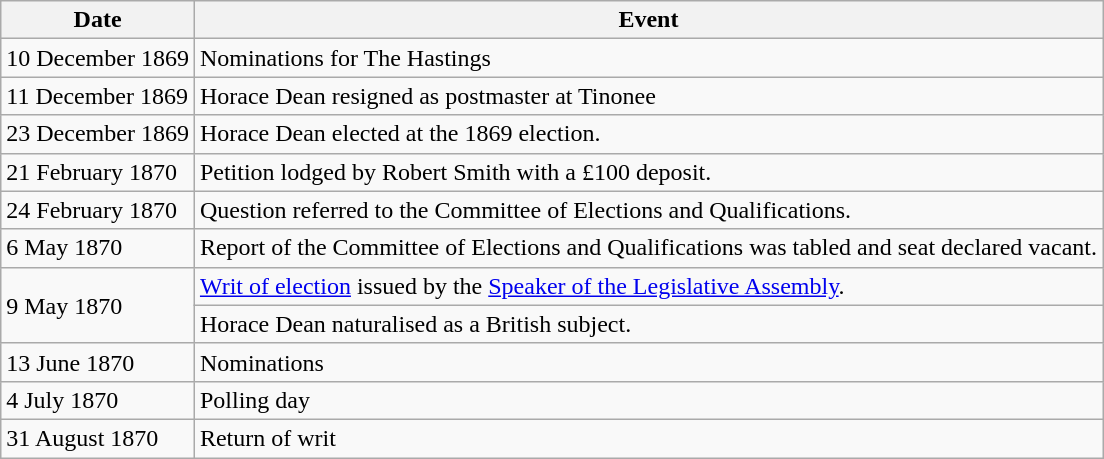<table class="wikitable">
<tr>
<th>Date</th>
<th>Event</th>
</tr>
<tr>
<td>10 December 1869</td>
<td>Nominations for The Hastings</td>
</tr>
<tr>
<td>11 December 1869</td>
<td>Horace Dean resigned as postmaster at Tinonee</td>
</tr>
<tr>
<td>23 December 1869</td>
<td>Horace Dean elected at the 1869 election.</td>
</tr>
<tr>
<td>21 February 1870</td>
<td>Petition lodged by Robert Smith with a £100 deposit.</td>
</tr>
<tr>
<td>24 February 1870</td>
<td>Question referred to the Committee of Elections and Qualifications.</td>
</tr>
<tr>
<td>6 May 1870</td>
<td>Report of the Committee of Elections and Qualifications was tabled and seat declared vacant.</td>
</tr>
<tr>
<td rowspan="2">9 May 1870</td>
<td><a href='#'>Writ of election</a> issued by the <a href='#'>Speaker of the Legislative Assembly</a>.</td>
</tr>
<tr>
<td>Horace Dean naturalised as a British subject.</td>
</tr>
<tr>
<td>13 June 1870</td>
<td>Nominations</td>
</tr>
<tr>
<td>4 July 1870</td>
<td>Polling day</td>
</tr>
<tr>
<td>31 August 1870</td>
<td>Return of writ</td>
</tr>
</table>
